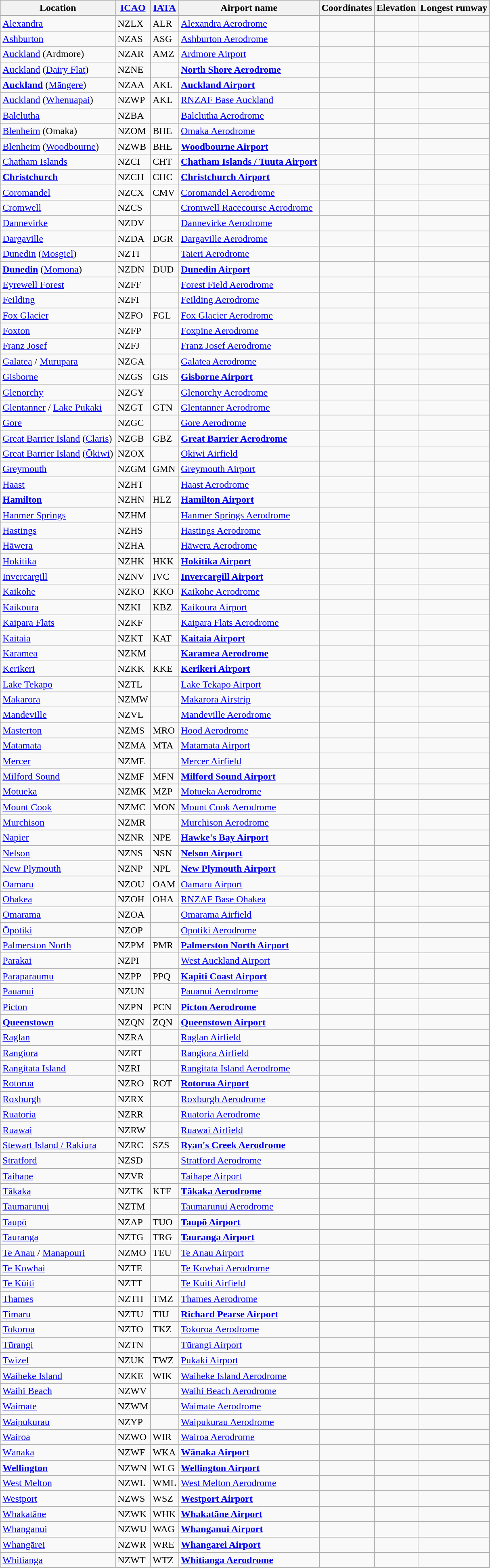<table class="wikitable sortable">
<tr valign=top align=left>
<th>Location</th>
<th><a href='#'>ICAO</a></th>
<th><a href='#'>IATA</a></th>
<th>Airport name</th>
<th>Coordinates</th>
<th>Elevation</th>
<th data-sort-type=number>Longest runway</th>
</tr>
<tr valign="top">
<td><a href='#'>Alexandra</a></td>
<td>NZLX</td>
<td>ALR</td>
<td><a href='#'>Alexandra Aerodrome</a></td>
<td></td>
<td></td>
<td></td>
</tr>
<tr valign="top">
<td><a href='#'>Ashburton</a></td>
<td>NZAS</td>
<td>ASG</td>
<td><a href='#'>Ashburton Aerodrome</a></td>
<td></td>
<td></td>
<td></td>
</tr>
<tr>
<td><a href='#'>Auckland</a> (Ardmore)</td>
<td>NZAR</td>
<td>AMZ</td>
<td><a href='#'>Ardmore Airport</a></td>
<td></td>
<td></td>
<td></td>
</tr>
<tr valign="top">
<td><a href='#'>Auckland</a> (<a href='#'>Dairy Flat</a>)</td>
<td>NZNE</td>
<td></td>
<td><strong><a href='#'>North Shore Aerodrome</a></strong></td>
<td></td>
<td></td>
<td></td>
</tr>
<tr valign="top">
<td><strong><a href='#'>Auckland</a></strong> (<a href='#'>Māngere</a>)</td>
<td>NZAA</td>
<td>AKL</td>
<td><strong><a href='#'>Auckland Airport</a></strong></td>
<td></td>
<td></td>
<td></td>
</tr>
<tr valign="top">
<td><a href='#'>Auckland</a> (<a href='#'>Whenuapai</a>)</td>
<td>NZWP</td>
<td>AKL</td>
<td><a href='#'>RNZAF Base Auckland</a></td>
<td></td>
<td></td>
<td></td>
</tr>
<tr valign="top">
<td><a href='#'>Balclutha</a></td>
<td>NZBA</td>
<td></td>
<td><a href='#'>Balclutha Aerodrome</a></td>
<td></td>
<td></td>
<td></td>
</tr>
<tr valign="top">
<td><a href='#'>Blenheim</a> (Omaka)</td>
<td>NZOM</td>
<td>BHE</td>
<td><a href='#'>Omaka Aerodrome</a></td>
<td></td>
<td></td>
<td></td>
</tr>
<tr valign="top">
<td><a href='#'>Blenheim</a> (<a href='#'>Woodbourne</a>)</td>
<td>NZWB</td>
<td>BHE</td>
<td><strong><a href='#'>Woodbourne Airport</a></strong></td>
<td></td>
<td></td>
<td></td>
</tr>
<tr valign="top">
<td><a href='#'>Chatham Islands</a></td>
<td>NZCI</td>
<td>CHT</td>
<td><strong><a href='#'>Chatham Islands / Tuuta Airport</a></strong></td>
<td></td>
<td></td>
<td></td>
</tr>
<tr valign="top">
<td><strong><a href='#'>Christchurch</a></strong></td>
<td>NZCH</td>
<td>CHC</td>
<td><strong><a href='#'>Christchurch Airport</a></strong></td>
<td></td>
<td></td>
<td></td>
</tr>
<tr valign="top">
<td><a href='#'>Coromandel</a></td>
<td>NZCX</td>
<td>CMV</td>
<td><a href='#'>Coromandel Aerodrome</a></td>
<td></td>
<td></td>
<td></td>
</tr>
<tr valign="top">
<td><a href='#'>Cromwell</a></td>
<td>NZCS</td>
<td></td>
<td><a href='#'>Cromwell Racecourse Aerodrome</a></td>
<td></td>
<td></td>
<td></td>
</tr>
<tr valign="top">
<td><a href='#'>Dannevirke</a></td>
<td>NZDV</td>
<td></td>
<td><a href='#'>Dannevirke Aerodrome</a></td>
<td></td>
<td></td>
<td></td>
</tr>
<tr valign="top">
<td><a href='#'>Dargaville</a></td>
<td>NZDA</td>
<td>DGR</td>
<td><a href='#'>Dargaville Aerodrome</a></td>
<td></td>
<td></td>
<td></td>
</tr>
<tr valign="top">
<td><a href='#'>Dunedin</a> (<a href='#'>Mosgiel</a>)</td>
<td>NZTI</td>
<td></td>
<td><a href='#'>Taieri Aerodrome</a></td>
<td></td>
<td></td>
<td></td>
</tr>
<tr valign="top">
<td><strong><a href='#'>Dunedin</a></strong> (<a href='#'>Momona</a>)</td>
<td>NZDN</td>
<td>DUD</td>
<td><strong><a href='#'>Dunedin Airport</a></strong></td>
<td></td>
<td></td>
<td></td>
</tr>
<tr valign="top">
<td><a href='#'>Eyrewell Forest</a></td>
<td>NZFF</td>
<td></td>
<td><a href='#'>Forest Field Aerodrome</a></td>
<td></td>
<td></td>
<td></td>
</tr>
<tr valign="top">
<td><a href='#'>Feilding</a></td>
<td>NZFI</td>
<td></td>
<td><a href='#'>Feilding Aerodrome</a></td>
<td></td>
<td></td>
<td></td>
</tr>
<tr>
<td><a href='#'>Fox Glacier</a></td>
<td>NZFO</td>
<td>FGL</td>
<td><a href='#'>Fox Glacier Aerodrome</a></td>
<td></td>
<td></td>
<td></td>
</tr>
<tr>
<td><a href='#'>Foxton</a></td>
<td>NZFP</td>
<td></td>
<td><a href='#'>Foxpine Aerodrome</a></td>
<td></td>
<td></td>
<td></td>
</tr>
<tr>
<td><a href='#'>Franz Josef</a></td>
<td>NZFJ</td>
<td></td>
<td><a href='#'>Franz Josef Aerodrome</a></td>
<td></td>
<td></td>
<td></td>
</tr>
<tr valign="top">
<td><a href='#'>Galatea</a> / <a href='#'>Murupara</a></td>
<td>NZGA</td>
<td></td>
<td><a href='#'>Galatea Aerodrome</a></td>
<td></td>
<td></td>
<td></td>
</tr>
<tr valign="top">
<td><a href='#'>Gisborne</a></td>
<td>NZGS</td>
<td>GIS</td>
<td><strong><a href='#'>Gisborne Airport</a></strong></td>
<td></td>
<td></td>
<td></td>
</tr>
<tr valign="top">
<td><a href='#'>Glenorchy</a></td>
<td>NZGY</td>
<td></td>
<td><a href='#'>Glenorchy Aerodrome</a></td>
<td></td>
<td></td>
<td></td>
</tr>
<tr valign="top">
<td><a href='#'>Glentanner</a> / <a href='#'>Lake Pukaki</a></td>
<td>NZGT</td>
<td>GTN</td>
<td><a href='#'>Glentanner Aerodrome</a></td>
<td></td>
<td></td>
<td></td>
</tr>
<tr valign="top">
<td><a href='#'>Gore</a></td>
<td>NZGC</td>
<td></td>
<td><a href='#'>Gore Aerodrome</a></td>
<td></td>
<td></td>
<td></td>
</tr>
<tr valign="top">
<td><a href='#'>Great Barrier Island</a> (<a href='#'>Claris</a>)</td>
<td>NZGB</td>
<td>GBZ</td>
<td><strong><a href='#'>Great Barrier Aerodrome</a></strong></td>
<td></td>
<td></td>
<td></td>
</tr>
<tr valign="top">
<td><a href='#'>Great Barrier Island</a> (<a href='#'>Ōkiwi</a>)</td>
<td>NZOX</td>
<td></td>
<td><a href='#'>Okiwi Airfield</a></td>
<td></td>
<td></td>
<td></td>
</tr>
<tr valign="top">
<td><a href='#'>Greymouth</a></td>
<td>NZGM</td>
<td>GMN</td>
<td><a href='#'>Greymouth Airport</a></td>
<td></td>
<td></td>
<td></td>
</tr>
<tr valign="top">
<td><a href='#'>Haast</a></td>
<td>NZHT</td>
<td></td>
<td><a href='#'>Haast Aerodrome</a></td>
<td></td>
<td></td>
<td></td>
</tr>
<tr valign="top">
<td><a href='#'><strong>Hamilton</strong></a></td>
<td>NZHN</td>
<td>HLZ</td>
<td><a href='#'><strong>Hamilton Airport</strong></a></td>
<td></td>
<td></td>
<td></td>
</tr>
<tr valign="top">
<td><a href='#'>Hanmer Springs</a></td>
<td>NZHM</td>
<td></td>
<td><a href='#'>Hanmer Springs Aerodrome</a></td>
<td></td>
<td></td>
<td></td>
</tr>
<tr valign="top">
<td><a href='#'>Hastings</a></td>
<td>NZHS</td>
<td></td>
<td><a href='#'>Hastings Aerodrome</a></td>
<td></td>
<td></td>
<td></td>
</tr>
<tr valign="top">
<td><a href='#'>Hāwera</a></td>
<td>NZHA</td>
<td></td>
<td><a href='#'>Hāwera Aerodrome</a></td>
<td></td>
<td></td>
<td></td>
</tr>
<tr valign="top">
<td><a href='#'>Hokitika</a></td>
<td>NZHK</td>
<td>HKK</td>
<td><strong><a href='#'>Hokitika Airport</a></strong></td>
<td></td>
<td></td>
<td></td>
</tr>
<tr valign="top">
<td><a href='#'>Invercargill</a></td>
<td>NZNV</td>
<td>IVC</td>
<td><strong><a href='#'>Invercargill Airport</a></strong></td>
<td></td>
<td></td>
<td></td>
</tr>
<tr valign="top">
<td><a href='#'>Kaikohe</a></td>
<td>NZKO</td>
<td>KKO</td>
<td><a href='#'>Kaikohe Aerodrome</a></td>
<td></td>
<td></td>
<td></td>
</tr>
<tr valign="top">
<td><a href='#'>Kaikōura</a></td>
<td>NZKI</td>
<td>KBZ</td>
<td><a href='#'>Kaikoura Airport</a></td>
<td></td>
<td></td>
<td></td>
</tr>
<tr valign="top">
<td><a href='#'>Kaipara Flats</a></td>
<td>NZKF</td>
<td></td>
<td><a href='#'>Kaipara Flats Aerodrome</a></td>
<td></td>
<td></td>
<td></td>
</tr>
<tr valign="top">
<td><a href='#'>Kaitaia</a></td>
<td>NZKT</td>
<td>KAT</td>
<td><strong><a href='#'>Kaitaia Airport</a></strong></td>
<td></td>
<td></td>
<td></td>
</tr>
<tr valign="top">
<td><a href='#'>Karamea</a></td>
<td>NZKM</td>
<td></td>
<td><strong><a href='#'>Karamea Aerodrome</a></strong></td>
<td></td>
<td></td>
<td></td>
</tr>
<tr valign="top">
<td><a href='#'>Kerikeri</a></td>
<td>NZKK</td>
<td>KKE</td>
<td><strong><a href='#'>Kerikeri Airport</a></strong></td>
<td></td>
<td></td>
<td></td>
</tr>
<tr valign="top">
<td><a href='#'>Lake Tekapo</a></td>
<td>NZTL</td>
<td></td>
<td><a href='#'>Lake Tekapo Airport</a></td>
<td></td>
<td></td>
<td></td>
</tr>
<tr valign="top">
<td><a href='#'>Makarora</a></td>
<td>NZMW</td>
<td></td>
<td><a href='#'>Makarora Airstrip</a></td>
<td></td>
<td></td>
<td></td>
</tr>
<tr valign="top">
<td><a href='#'>Mandeville</a></td>
<td>NZVL</td>
<td></td>
<td><a href='#'>Mandeville Aerodrome</a></td>
<td></td>
<td></td>
<td></td>
</tr>
<tr valign="top">
<td><a href='#'>Masterton</a></td>
<td>NZMS</td>
<td>MRO</td>
<td><a href='#'>Hood Aerodrome</a></td>
<td></td>
<td></td>
<td></td>
</tr>
<tr valign="top">
<td><a href='#'>Matamata</a></td>
<td>NZMA</td>
<td>MTA</td>
<td><a href='#'>Matamata Airport</a></td>
<td></td>
<td></td>
<td></td>
</tr>
<tr valign="top">
<td><a href='#'>Mercer</a></td>
<td>NZME</td>
<td></td>
<td><a href='#'>Mercer Airfield</a></td>
<td></td>
<td></td>
<td></td>
</tr>
<tr valign="top">
<td><a href='#'>Milford Sound</a></td>
<td>NZMF</td>
<td>MFN</td>
<td><strong><a href='#'>Milford Sound Airport</a></strong></td>
<td></td>
<td></td>
<td></td>
</tr>
<tr valign="top">
<td><a href='#'>Motueka</a></td>
<td>NZMK</td>
<td>MZP</td>
<td><a href='#'>Motueka Aerodrome</a></td>
<td></td>
<td></td>
<td></td>
</tr>
<tr valign="top">
<td><a href='#'>Mount Cook</a></td>
<td>NZMC</td>
<td>MON</td>
<td><a href='#'>Mount Cook Aerodrome</a></td>
<td></td>
<td></td>
<td></td>
</tr>
<tr valign="top">
<td><a href='#'>Murchison</a></td>
<td>NZMR</td>
<td></td>
<td><a href='#'>Murchison Aerodrome</a></td>
<td></td>
<td></td>
<td></td>
</tr>
<tr valign="top">
<td><a href='#'>Napier</a></td>
<td>NZNR</td>
<td>NPE</td>
<td><strong><a href='#'>Hawke's Bay Airport</a></strong></td>
<td></td>
<td></td>
<td></td>
</tr>
<tr valign="top">
<td><a href='#'>Nelson</a></td>
<td>NZNS</td>
<td>NSN</td>
<td><a href='#'><strong>Nelson Airport</strong></a></td>
<td></td>
<td></td>
<td></td>
</tr>
<tr valign="top">
<td><a href='#'>New Plymouth</a></td>
<td>NZNP</td>
<td>NPL</td>
<td><strong><a href='#'>New Plymouth Airport</a></strong></td>
<td></td>
<td></td>
<td></td>
</tr>
<tr valign="top">
<td><a href='#'>Oamaru</a></td>
<td>NZOU</td>
<td>OAM</td>
<td><a href='#'>Oamaru Airport</a></td>
<td></td>
<td></td>
<td></td>
</tr>
<tr valign="top">
<td><a href='#'>Ohakea</a></td>
<td>NZOH</td>
<td>OHA</td>
<td><a href='#'>RNZAF Base Ohakea</a></td>
<td></td>
<td></td>
<td></td>
</tr>
<tr valign="top">
<td><a href='#'>Omarama</a></td>
<td>NZOA</td>
<td></td>
<td><a href='#'>Omarama Airfield</a></td>
<td></td>
<td></td>
<td></td>
</tr>
<tr valign="top">
<td><a href='#'>Ōpōtiki</a></td>
<td>NZOP</td>
<td></td>
<td><a href='#'>Opotiki Aerodrome</a></td>
<td></td>
<td></td>
<td></td>
</tr>
<tr valign="top">
<td><a href='#'>Palmerston North</a></td>
<td>NZPM</td>
<td>PMR</td>
<td><strong><a href='#'>Palmerston North Airport</a></strong></td>
<td></td>
<td></td>
<td></td>
</tr>
<tr valign="top">
<td><a href='#'>Parakai</a></td>
<td>NZPI</td>
<td></td>
<td><a href='#'>West Auckland Airport</a></td>
<td></td>
<td></td>
<td></td>
</tr>
<tr valign="top">
<td><a href='#'>Paraparaumu</a></td>
<td>NZPP</td>
<td>PPQ</td>
<td><strong><a href='#'>Kapiti Coast Airport</a></strong></td>
<td></td>
<td></td>
<td></td>
</tr>
<tr valign="top">
<td><a href='#'>Pauanui</a></td>
<td>NZUN</td>
<td></td>
<td><a href='#'>Pauanui Aerodrome</a></td>
<td></td>
<td></td>
<td></td>
</tr>
<tr valign="top">
<td><a href='#'>Picton</a></td>
<td>NZPN</td>
<td>PCN</td>
<td><strong><a href='#'>Picton Aerodrome</a></strong></td>
<td></td>
<td></td>
<td></td>
</tr>
<tr valign="top">
<td><a href='#'><strong>Queenstown</strong></a></td>
<td>NZQN</td>
<td>ZQN</td>
<td><strong><a href='#'>Queenstown Airport</a></strong></td>
<td></td>
<td></td>
<td></td>
</tr>
<tr valign="top">
<td><a href='#'>Raglan</a></td>
<td>NZRA</td>
<td></td>
<td><a href='#'>Raglan Airfield</a></td>
<td></td>
<td></td>
<td></td>
</tr>
<tr valign="top">
<td><a href='#'>Rangiora</a></td>
<td>NZRT</td>
<td></td>
<td><a href='#'>Rangiora Airfield</a></td>
<td></td>
<td></td>
<td></td>
</tr>
<tr>
<td><a href='#'>Rangitata Island</a></td>
<td>NZRI</td>
<td></td>
<td><a href='#'>Rangitata Island Aerodrome</a></td>
<td></td>
<td></td>
<td></td>
</tr>
<tr valign="top">
<td><a href='#'>Rotorua</a></td>
<td>NZRO</td>
<td>ROT</td>
<td><strong><a href='#'>Rotorua Airport</a></strong></td>
<td></td>
<td></td>
<td></td>
</tr>
<tr valign="top">
<td><a href='#'>Roxburgh</a></td>
<td>NZRX</td>
<td></td>
<td><a href='#'>Roxburgh Aerodrome</a></td>
<td></td>
<td></td>
<td></td>
</tr>
<tr>
<td><a href='#'>Ruatoria</a></td>
<td>NZRR</td>
<td></td>
<td><a href='#'>Ruatoria Aerodrome</a></td>
<td></td>
<td></td>
<td></td>
</tr>
<tr valign="top">
<td><a href='#'>Ruawai</a></td>
<td>NZRW</td>
<td></td>
<td><a href='#'>Ruawai Airfield</a></td>
<td></td>
<td></td>
<td></td>
</tr>
<tr valign="top">
<td><a href='#'>Stewart Island / Rakiura</a></td>
<td>NZRC</td>
<td>SZS</td>
<td><strong><a href='#'>Ryan's Creek Aerodrome</a></strong></td>
<td></td>
<td></td>
<td></td>
</tr>
<tr valign="top">
<td><a href='#'>Stratford</a></td>
<td>NZSD</td>
<td></td>
<td><a href='#'>Stratford Aerodrome</a></td>
<td></td>
<td></td>
<td></td>
</tr>
<tr valign="top">
<td><a href='#'>Taihape</a></td>
<td>NZVR</td>
<td></td>
<td><a href='#'>Taihape Airport</a></td>
<td></td>
<td></td>
<td></td>
</tr>
<tr valign="top">
<td><a href='#'>Tākaka</a></td>
<td>NZTK</td>
<td>KTF</td>
<td><strong><a href='#'>Tākaka Aerodrome</a></strong></td>
<td></td>
<td></td>
<td></td>
</tr>
<tr valign="top">
<td><a href='#'>Taumarunui</a></td>
<td>NZTM</td>
<td></td>
<td><a href='#'>Taumarunui Aerodrome</a></td>
<td></td>
<td></td>
<td></td>
</tr>
<tr valign="top">
<td><a href='#'>Taupō</a></td>
<td>NZAP</td>
<td>TUO</td>
<td><strong><a href='#'>Taupō Airport</a></strong></td>
<td></td>
<td></td>
<td></td>
</tr>
<tr valign="top">
<td><a href='#'>Tauranga</a></td>
<td>NZTG</td>
<td>TRG</td>
<td><strong><a href='#'>Tauranga Airport</a></strong></td>
<td></td>
<td></td>
<td></td>
</tr>
<tr valign="top">
<td><a href='#'>Te Anau</a> / <a href='#'>Manapouri</a></td>
<td>NZMO</td>
<td>TEU</td>
<td><a href='#'>Te Anau Airport</a></td>
<td></td>
<td></td>
<td></td>
</tr>
<tr>
<td><a href='#'>Te Kowhai</a></td>
<td>NZTE</td>
<td></td>
<td><a href='#'>Te Kowhai Aerodrome</a></td>
<td></td>
<td></td>
<td></td>
</tr>
<tr valign="top">
<td><a href='#'>Te Kūiti</a></td>
<td>NZTT</td>
<td></td>
<td><a href='#'>Te Kuiti Airfield</a></td>
<td></td>
<td></td>
<td></td>
</tr>
<tr valign="top">
<td><a href='#'>Thames</a></td>
<td>NZTH</td>
<td>TMZ</td>
<td><a href='#'>Thames Aerodrome</a></td>
<td></td>
<td></td>
<td></td>
</tr>
<tr valign="top">
<td><a href='#'>Timaru</a></td>
<td>NZTU</td>
<td>TIU</td>
<td><strong><a href='#'>Richard Pearse Airport</a></strong></td>
<td></td>
<td></td>
<td></td>
</tr>
<tr valign="top">
<td><a href='#'>Tokoroa</a></td>
<td>NZTO</td>
<td>TKZ</td>
<td><a href='#'>Tokoroa Aerodrome</a></td>
<td></td>
<td></td>
<td></td>
</tr>
<tr valign="top">
<td><a href='#'>Tūrangi</a></td>
<td>NZTN</td>
<td></td>
<td><a href='#'>Tūrangi Airport</a></td>
<td></td>
<td></td>
<td></td>
</tr>
<tr valign="top">
<td><a href='#'>Twizel</a></td>
<td>NZUK</td>
<td>TWZ</td>
<td><a href='#'>Pukaki Airport</a></td>
<td></td>
<td></td>
<td></td>
</tr>
<tr valign="top">
<td><a href='#'>Waiheke Island</a></td>
<td>NZKE</td>
<td>WIK</td>
<td><a href='#'>Waiheke Island Aerodrome</a></td>
<td></td>
<td></td>
<td></td>
</tr>
<tr valign="top">
<td><a href='#'>Waihi Beach</a></td>
<td>NZWV</td>
<td></td>
<td><a href='#'>Waihi Beach Aerodrome</a></td>
<td></td>
<td></td>
<td></td>
</tr>
<tr valign="top">
<td><a href='#'>Waimate</a></td>
<td>NZWM</td>
<td></td>
<td><a href='#'>Waimate Aerodrome</a></td>
<td></td>
<td></td>
<td></td>
</tr>
<tr valign="top">
<td><a href='#'>Waipukurau</a></td>
<td>NZYP</td>
<td></td>
<td><a href='#'>Waipukurau Aerodrome</a></td>
<td></td>
<td></td>
<td></td>
</tr>
<tr valign="top">
<td><a href='#'>Wairoa</a></td>
<td>NZWO</td>
<td>WIR</td>
<td><a href='#'>Wairoa Aerodrome</a></td>
<td></td>
<td></td>
<td></td>
</tr>
<tr valign="top">
<td><a href='#'>Wānaka</a></td>
<td>NZWF</td>
<td>WKA</td>
<td><strong><a href='#'>Wānaka Airport</a></strong></td>
<td></td>
<td></td>
<td></td>
</tr>
<tr valign="top">
<td><strong><a href='#'>Wellington</a></strong></td>
<td>NZWN</td>
<td>WLG</td>
<td><strong><a href='#'>Wellington Airport</a></strong></td>
<td></td>
<td></td>
<td></td>
</tr>
<tr valign="top">
<td><a href='#'>West Melton</a></td>
<td>NZWL</td>
<td>WML</td>
<td><a href='#'>West Melton Aerodrome</a></td>
<td></td>
<td></td>
<td></td>
</tr>
<tr valign="top">
<td><a href='#'>Westport</a></td>
<td>NZWS</td>
<td>WSZ</td>
<td><a href='#'><strong>Westport Airport</strong></a></td>
<td></td>
<td></td>
<td></td>
</tr>
<tr valign="top">
<td><a href='#'>Whakatāne</a></td>
<td>NZWK</td>
<td>WHK</td>
<td><strong><a href='#'>Whakatāne Airport</a></strong></td>
<td></td>
<td></td>
<td></td>
</tr>
<tr valign="top">
<td><a href='#'>Whanganui</a></td>
<td>NZWU</td>
<td>WAG</td>
<td><strong><a href='#'>Whanganui Airport</a></strong></td>
<td></td>
<td></td>
<td></td>
</tr>
<tr valign="top">
<td><a href='#'>Whangārei</a></td>
<td>NZWR</td>
<td>WRE</td>
<td><strong><a href='#'>Whangarei Airport</a></strong></td>
<td></td>
<td></td>
<td></td>
</tr>
<tr valign="top">
<td><a href='#'>Whitianga</a></td>
<td>NZWT</td>
<td>WTZ</td>
<td><strong><a href='#'>Whitianga Aerodrome</a></strong></td>
<td></td>
<td></td>
<td></td>
</tr>
</table>
